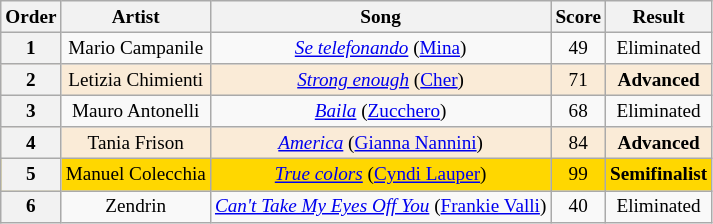<table class="wikitable sortable" style="text-align:center; font-size:80%">
<tr>
<th>Order</th>
<th>Artist</th>
<th>Song</th>
<th>Score</th>
<th>Result</th>
</tr>
<tr>
<th scope=col>1</th>
<td>Mario Campanile</td>
<td><em><a href='#'>Se telefonando</a></em> (<a href='#'>Mina</a>)</td>
<td>49</td>
<td>Eliminated</td>
</tr>
<tr bgcolor=#FAEBD7>
<th scope=col>2</th>
<td>Letizia Chimienti</td>
<td><em><a href='#'>Strong enough</a></em> (<a href='#'>Cher</a>)</td>
<td>71</td>
<td><strong>Advanced</strong></td>
</tr>
<tr>
<th scope=col>3</th>
<td>Mauro Antonelli</td>
<td><em><a href='#'>Baila</a></em> (<a href='#'>Zucchero</a>)</td>
<td>68</td>
<td>Eliminated</td>
</tr>
<tr bgcolor=#FAEBD7>
<th scope=col>4</th>
<td>Tania Frison</td>
<td><em><a href='#'>America</a></em> (<a href='#'>Gianna Nannini</a>)</td>
<td>84</td>
<td><strong>Advanced</strong></td>
</tr>
<tr bgcolor=gold>
<th scope=col>5</th>
<td>Manuel Colecchia</td>
<td><em><a href='#'>True colors</a></em> (<a href='#'>Cyndi Lauper</a>)</td>
<td>99</td>
<td><strong>Semifinalist</strong></td>
</tr>
<tr>
<th scope=col>6</th>
<td>Zendrin</td>
<td><em><a href='#'>Can't Take My Eyes Off You</a></em> (<a href='#'>Frankie Valli</a>)</td>
<td>40</td>
<td>Eliminated</td>
</tr>
</table>
